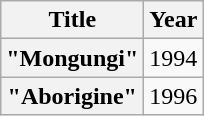<table class="wikitable plainrowheaders" style="text-align:center;">
<tr>
<th>Title</th>
<th>Year</th>
</tr>
<tr>
<th scope="row">"Mongungi"</th>
<td>1994</td>
</tr>
<tr>
<th scope="row">"Aborigine"</th>
<td>1996</td>
</tr>
</table>
